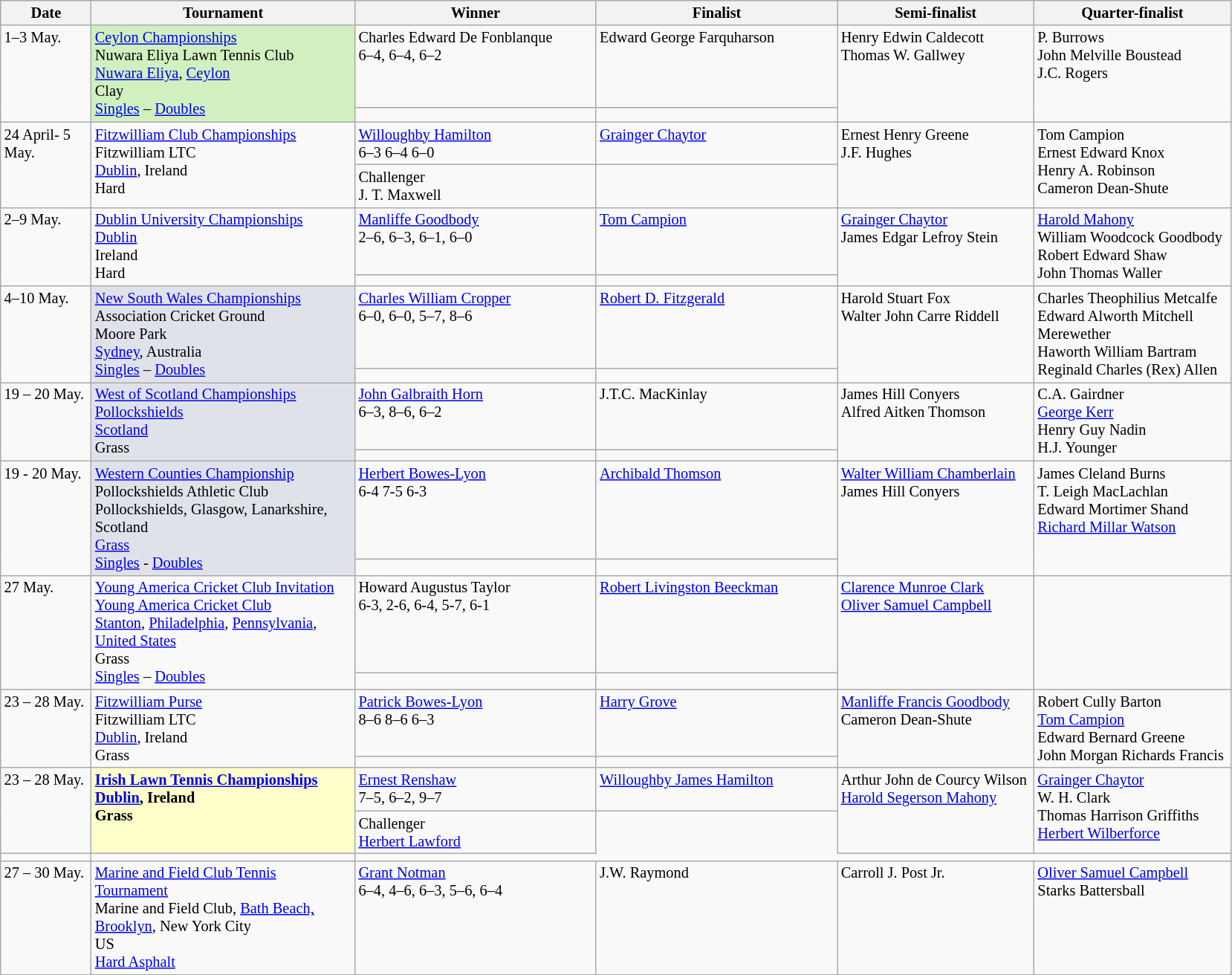<table class="wikitable" style="font-size:85%;">
<tr>
<th width="75">Date</th>
<th width="230">Tournament</th>
<th width="210">Winner</th>
<th width="210">Finalist</th>
<th width="170">Semi-finalist</th>
<th width="170">Quarter-finalist</th>
</tr>
<tr valign=top>
<td rowspan=2>1–3 May.</td>
<td style="background:#d0f0c0" rowspan=2><a href='#'>Ceylon Championships</a><br>Nuwara Eliya Lawn Tennis Club<br><a href='#'>Nuwara Eliya</a>, <a href='#'>Ceylon</a><br>Clay<br><a href='#'>Singles</a> – <a href='#'>Doubles</a></td>
<td>  Charles Edward De Fonblanque <br>6–4, 6–4, 6–2</td>
<td> Edward George Farquharson</td>
<td rowspan=2> Henry Edwin Caldecott<br> Thomas W. Gallwey</td>
<td rowspan=2> P. Burrows<br> John Melville Boustead<br> J.C. Rogers<br></td>
</tr>
<tr valign=top>
<td></td>
<td></td>
</tr>
<tr valign=top>
<td rowspan=2>24 April- 5 May.</td>
<td rowspan=2><a href='#'>Fitzwilliam Club Championships</a><br>Fitzwilliam LTC<br> <a href='#'>Dublin</a>, Ireland<br> Hard</td>
<td> <a href='#'>Willoughby Hamilton</a> <br>6–3 6–4 6–0</td>
<td> <a href='#'>Grainger Chaytor</a></td>
<td rowspan=2> Ernest Henry Greene <br> J.F. Hughes</td>
<td rowspan=2> Tom Campion<br> Ernest Edward Knox<br> Henry A. Robinson<br> Cameron Dean-Shute</td>
</tr>
<tr valign=top>
<td>Challenger<br> J. T. Maxwell</td>
</tr>
<tr valign=top>
<td rowspan=2>2–9 May.</td>
<td rowspan=2><a href='#'>Dublin University Championships</a><br><a href='#'>Dublin</a><br> Ireland<br>Hard</td>
<td> <a href='#'>Manliffe Goodbody</a><br>2–6, 6–3, 6–1, 6–0</td>
<td> <a href='#'>Tom Campion</a></td>
<td rowspan=2> <a href='#'>Grainger Chaytor</a> <br> James Edgar Lefroy Stein</td>
<td rowspan=2> <a href='#'>Harold Mahony</a><br> William Woodcock Goodbody<br>  Robert Edward Shaw<br> John Thomas Waller</td>
</tr>
<tr valign=top>
<td></td>
<td></td>
</tr>
<tr valign=top>
<td rowspan=2>4–10 May.</td>
<td style="background:#dfe2e9" rowspan=2><a href='#'>New South Wales Championships</a><br>Association Cricket Ground<br>Moore Park<br><a href='#'>Sydney</a>, Australia<br><a href='#'>Singles</a> – <a href='#'>Doubles</a></td>
<td> <a href='#'>Charles William Cropper</a><br>6–0, 6–0, 5–7, 8–6</td>
<td> <a href='#'>Robert D. Fitzgerald</a><br></td>
<td rowspan=2> Harold Stuart Fox<br> Walter John Carre Riddell</td>
<td rowspan=2> Charles Theophilius Metcalfe<br> Edward Alworth Mitchell Merewether<br> Haworth William Bartram<br> Reginald Charles (Rex) Allen</td>
</tr>
<tr valign=top>
<td></td>
<td></td>
</tr>
<tr valign=top>
<td rowspan=2>19 – 20 May.</td>
<td style="background:#dfe2e9" rowspan=2><a href='#'>West of Scotland Championships</a><br><a href='#'>Pollockshields</a><br> <a href='#'>Scotland</a><br>Grass</td>
<td> <a href='#'>John Galbraith Horn</a><br>6–3, 8–6, 6–2</td>
<td> J.T.C. MacKinlay</td>
<td rowspan=2> James Hill Conyers<br> Alfred Aitken Thomson</td>
<td rowspan=2>C.A. Gairdner<br> <a href='#'>George Kerr</a><br>  Henry Guy Nadin<br>  H.J. Younger</td>
</tr>
<tr valign=top>
<td></td>
<td></td>
</tr>
<tr valign=top>
<td rowspan=2>19 - 20 May.</td>
<td style="background:#dfe2e9" rowspan=2><a href='#'>Western Counties Championship</a><br>Pollockshields Athletic Club<br>Pollockshields, Glasgow, Lanarkshire, Scotland <br><a href='#'>Grass</a><br><a href='#'>Singles</a> - <a href='#'>Doubles</a></td>
<td> <a href='#'>Herbert Bowes-Lyon</a><br> 6-4 7-5 6-3</td>
<td> <a href='#'>Archibald Thomson</a></td>
<td rowspan=2> <a href='#'>Walter William Chamberlain</a> <br> James Hill Conyers</td>
<td rowspan=2> James Cleland Burns<br> T. Leigh MacLachlan<br> Edward Mortimer Shand<br> <a href='#'>Richard Millar Watson</a></td>
</tr>
<tr valign=top>
<td></td>
<td></td>
</tr>
<tr valign=top>
<td rowspan=2>27 May.</td>
<td rowspan=2><a href='#'>Young America Cricket Club Invitation</a><br><a href='#'>Young America Cricket Club</a><br><a href='#'>Stanton</a>, <a href='#'>Philadelphia</a>, <a href='#'>Pennsylvania</a>, <a href='#'>United States</a> <br>Grass<br><a href='#'>Singles</a> – <a href='#'>Doubles</a></td>
<td> Howard Augustus Taylor<br>6-3, 2-6, 6-4, 5-7, 6-1</td>
<td>  <a href='#'>Robert Livingston Beeckman</a></td>
<td rowspan=2> <a href='#'>Clarence Munroe Clark</a> <br> <a href='#'>Oliver Samuel Campbell</a></td>
<td rowspan=2></td>
</tr>
<tr valign=top>
<td></td>
<td></td>
</tr>
<tr valign=top>
<td rowspan=2>23 – 28 May.</td>
<td rowspan=2><a href='#'>Fitzwilliam Purse</a> <br>Fitzwilliam LTC<br><a href='#'>Dublin</a>, Ireland<br> Grass</td>
<td> <a href='#'>Patrick Bowes-Lyon</a> <br>8–6 8–6 6–3</td>
<td> <a href='#'>Harry Grove</a></td>
<td rowspan=2> <a href='#'>Manliffe Francis Goodbody</a><br> Cameron Dean-Shute</td>
<td rowspan=2> Robert Cully Barton<br> <a href='#'>Tom Campion</a><br> Edward Bernard Greene<br> John Morgan Richards Francis<br></td>
</tr>
<tr valign=top>
<td></td>
<td></td>
</tr>
<tr valign=top>
<td rowspan=2>23 – 28 May.</td>
<td style="background:#ffc;" rowspan=2><strong><a href='#'>Irish Lawn Tennis Championships</a><br><a href='#'>Dublin</a>, Ireland<br>Grass</strong></td>
<td> <a href='#'>Ernest Renshaw</a> <br>7–5, 6–2, 9–7</td>
<td> <a href='#'>Willoughby James Hamilton</a></td>
<td rowspan=2> Arthur John de Courcy Wilson <br>  <a href='#'>Harold Segerson Mahony</a></td>
<td rowspan=2> <a href='#'>Grainger Chaytor</a><br> W. H. Clark <br>  Thomas Harrison Griffiths <br> <a href='#'>Herbert Wilberforce</a></td>
</tr>
<tr valign=top>
<td>Challenger<br> <a href='#'>Herbert Lawford</a></td>
</tr>
<tr valign=top>
<td></td>
<td></td>
</tr>
<tr valign=top>
<td rowspan=2>27 – 30 May.</td>
<td rowspan=2><a href='#'>Marine and Field Club Tennis Tournament</a> <br>Marine and Field Club, <a href='#'>Bath Beach, Brooklyn</a>, New York City<br> US<br><a href='#'>Hard Asphalt</a></td>
<td> <a href='#'>Grant Notman</a><br>6–4, 4–6, 6–3, 5–6, 6–4</td>
<td> J.W. Raymond</td>
<td rowspan=2> Carroll J. Post Jr.</td>
<td rowspan=2> <a href='#'>Oliver Samuel Campbell</a><br> Starks Battersball</td>
</tr>
<tr valign=top>
</tr>
</table>
